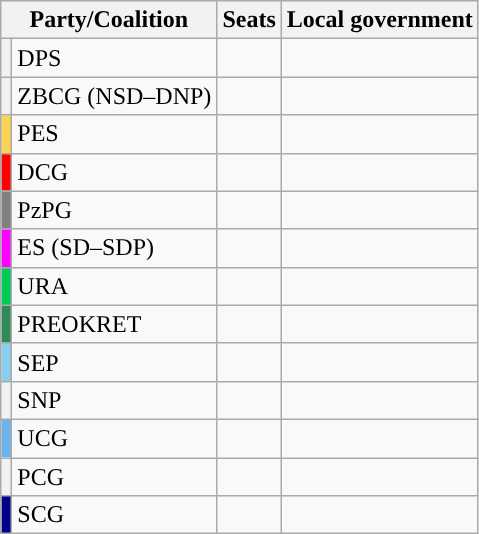<table class="wikitable" style="text-align:left;">
<tr>
<th colspan=2>Party/Coalition</th>
<th>Seats</th>
<th>Local government</th>
</tr>
<tr>
<th style="background-color: "></th>
<td>DPS</td>
<td></td>
<td></td>
</tr>
<tr>
<th style="background-color: "></th>
<td>ZBCG (NSD–DNP)</td>
<td></td>
<td></td>
</tr>
<tr>
<th style="background-color: #FBD455"></th>
<td>PES</td>
<td></td>
<td></td>
</tr>
<tr>
<th style="background-color: red"></th>
<td>DCG</td>
<td></td>
<td></td>
</tr>
<tr>
<th style="background-color: gray "></th>
<td>PzPG</td>
<td></td>
<td></td>
</tr>
<tr>
<th style="background-color: #fd00ff"></th>
<td>ES (SD–SDP)</td>
<td></td>
<td></td>
</tr>
<tr>
<th style="background-color: #00cc55"></th>
<td>URA</td>
<td></td>
<td></td>
</tr>
<tr>
<th style="background-color: #2E8B57"></th>
<td>PREOKRET</td>
<td></td>
<td></td>
</tr>
<tr>
<th style="background-color: #89CFF0"></th>
<td>SEP</td>
<td></td>
<td></td>
</tr>
<tr>
<th style="background-color: "></th>
<td>SNP</td>
<td></td>
<td></td>
</tr>
<tr>
<th style="background-color: #6CB4EE"></th>
<td>UCG</td>
<td></td>
<td></td>
</tr>
<tr>
<th style="background-color: "></th>
<td>PCG</td>
<td></td>
<td></td>
</tr>
<tr>
<th style="background-color: #00008B"></th>
<td>SCG</td>
<td></td>
<td></td>
</tr>
</table>
